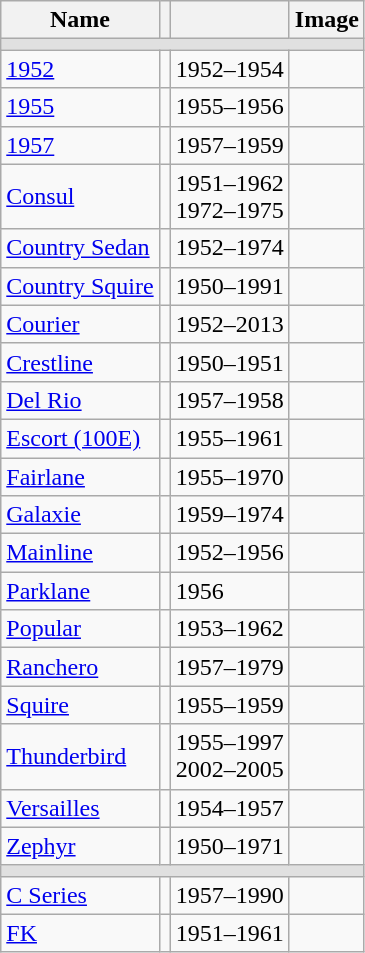<table class="wikitable sortable">
<tr>
<th style="width:px;">Name</th>
<th style="width:px;"></th>
<th style="width:px;"></th>
<th style="width:px;">Image</th>
</tr>
<tr>
<td colspan=6 style=background:#e0e0e0></td>
</tr>
<tr>
<td><a href='#'>1952</a></td>
<td></td>
<td>1952–1954</td>
<td></td>
</tr>
<tr>
<td><a href='#'>1955</a></td>
<td></td>
<td>1955–1956</td>
<td></td>
</tr>
<tr>
<td><a href='#'>1957</a></td>
<td></td>
<td>1957–1959</td>
<td></td>
</tr>
<tr>
<td><a href='#'>Consul</a></td>
<td></td>
<td>1951–1962<br>1972–1975</td>
<td></td>
</tr>
<tr>
<td><a href='#'>Country Sedan</a></td>
<td></td>
<td>1952–1974</td>
<td></td>
</tr>
<tr>
<td><a href='#'>Country Squire</a></td>
<td></td>
<td>1950–1991</td>
<td></td>
</tr>
<tr>
<td><a href='#'>Courier</a></td>
<td></td>
<td>1952–2013</td>
<td></td>
</tr>
<tr>
<td><a href='#'>Crestline</a></td>
<td></td>
<td>1950–1951</td>
<td></td>
</tr>
<tr>
<td><a href='#'>Del Rio</a></td>
<td></td>
<td>1957–1958</td>
<td></td>
</tr>
<tr>
<td><a href='#'>Escort (100E)</a></td>
<td></td>
<td>1955–1961</td>
<td></td>
</tr>
<tr>
<td><a href='#'>Fairlane</a></td>
<td></td>
<td>1955–1970</td>
<td></td>
</tr>
<tr>
<td><a href='#'>Galaxie</a></td>
<td></td>
<td>1959–1974</td>
<td></td>
</tr>
<tr>
<td><a href='#'>Mainline</a></td>
<td></td>
<td>1952–1956</td>
<td></td>
</tr>
<tr>
<td><a href='#'>Parklane</a></td>
<td></td>
<td>1956</td>
<td></td>
</tr>
<tr>
<td><a href='#'>Popular</a></td>
<td></td>
<td>1953–1962</td>
<td></td>
</tr>
<tr>
<td><a href='#'>Ranchero</a></td>
<td></td>
<td>1957–1979</td>
<td></td>
</tr>
<tr>
<td><a href='#'>Squire</a></td>
<td></td>
<td>1955–1959</td>
<td></td>
</tr>
<tr>
<td><a href='#'>Thunderbird</a></td>
<td></td>
<td>1955–1997<br> 2002–2005</td>
<td></td>
</tr>
<tr>
<td><a href='#'>Versailles</a></td>
<td></td>
<td>1954–1957</td>
<td></td>
</tr>
<tr>
<td><a href='#'>Zephyr</a></td>
<td></td>
<td>1950–1971</td>
<td></td>
</tr>
<tr>
<td colspan=6 style=background:#e0e0e0></td>
</tr>
<tr>
<td><a href='#'>C Series</a></td>
<td></td>
<td>1957–1990</td>
<td></td>
</tr>
<tr>
<td><a href='#'>FK</a></td>
<td></td>
<td>1951–1961</td>
<td></td>
</tr>
</table>
